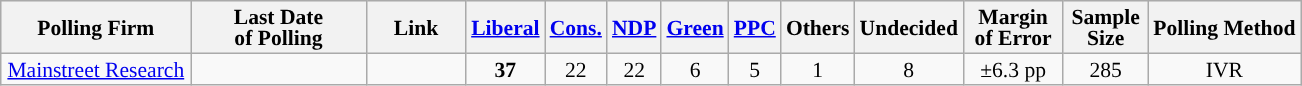<table class="wikitable sortable" style="text-align:center;font-size:90%;line-height:14px;">
<tr style="background:#e9e9e9;">
<th style="width:120px">Polling Firm</th>
<th style="width:110px">Last Date<br>of Polling</th>
<th style="width:60px" class="unsortable">Link</th>
<th style="background-color:"><a href='#'>Liberal</a></th>
<th style="background-color:"><a href='#'>Cons.</a></th>
<th style="background-color:"><a href='#'>NDP</a></th>
<th style="background-color:"><a href='#'>Green</a></th>
<th style="background-color:"><a href='#'><span>PPC</span></a></th>
<th style="background-color:">Others</th>
<th style="background-color:">Undecided</th>
<th style="width:60px;" class=unsortable>Margin<br>of Error</th>
<th style="width:50px;" class=unsortable>Sample<br>Size</th>
<th class=unsortable>Polling Method</th>
</tr>
<tr>
<td><a href='#'>Mainstreet Research</a></td>
<td></td>
<td></td>
<td><strong>37</strong></td>
<td>22</td>
<td>22</td>
<td>6</td>
<td>5</td>
<td>1</td>
<td>8</td>
<td>±6.3 pp</td>
<td>285</td>
<td>IVR</td>
</tr>
</table>
